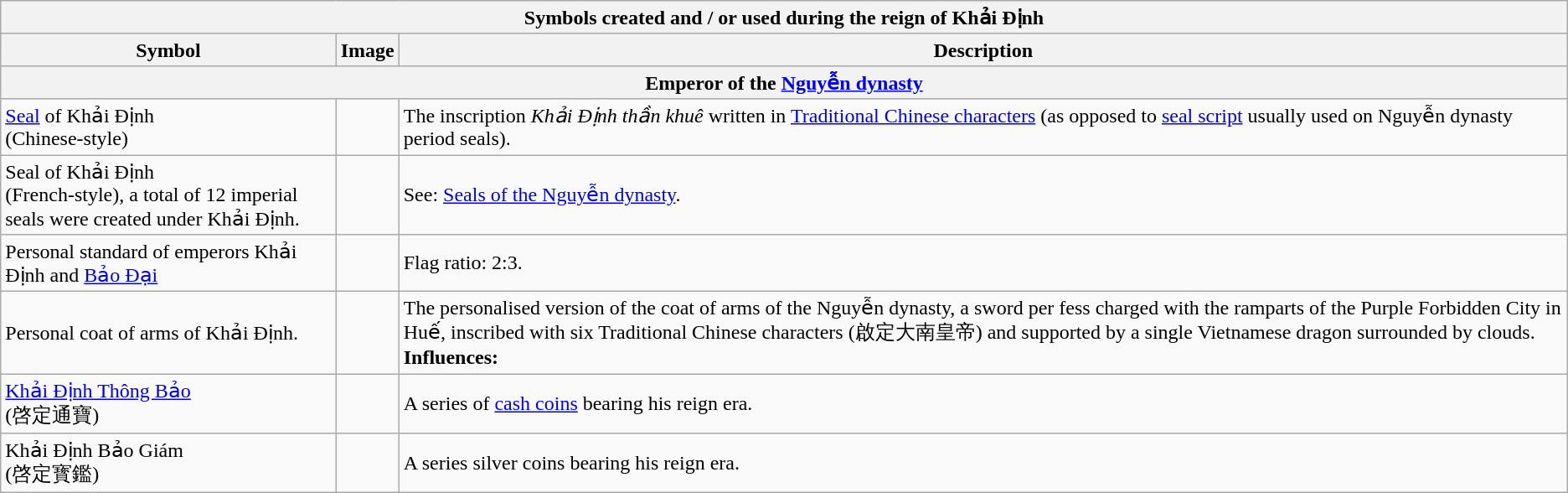<table class="wikitable" style="font-size: 100%">
<tr>
<th colspan=3>Symbols created and / or used during the reign of Khải Định</th>
</tr>
<tr>
<th>Symbol</th>
<th>Image</th>
<th>Description</th>
</tr>
<tr>
<th colspan=3>Emperor of the <a href='#'>Nguyễn dynasty</a></th>
</tr>
<tr>
<td><a href='#'>Seal</a> of Khải Định<br>(Chinese-style)</td>
<td></td>
<td>The inscription <em>Khải Định thần khuê</em> written in <a href='#'>Traditional Chinese characters</a> (as opposed to <a href='#'>seal script</a> usually used on Nguyễn dynasty period seals).</td>
</tr>
<tr>
<td>Seal of Khải Định<br>(French-style), a total of 12 imperial seals were created under Khải Định.</td>
<td></td>
<td>See: <a href='#'>Seals of the Nguyễn dynasty</a>.</td>
</tr>
<tr>
<td>Personal standard of emperors Khải Định and <a href='#'>Bảo Đại</a></td>
<td></td>
<td>Flag ratio: 2:3.</td>
</tr>
<tr>
<td>Personal coat of arms of Khải Định.</td>
<td></td>
<td>The personalised version of the coat of arms of the Nguyễn dynasty, a sword per fess charged with the ramparts of the Purple Forbidden City in Huế, inscribed with six Traditional Chinese characters (啟定大南皇帝) and supported by a single Vietnamese dragon surrounded by clouds.<br><strong>Influences:</strong> </td>
</tr>
<tr>
<td><a href='#'>Khải Định Thông Bảo</a><br>(啓定通寶)</td>
<td></td>
<td>A series of <a href='#'>cash coins</a> bearing his reign era.</td>
</tr>
<tr>
<td>Khải Định Bảo Giám<br>(啓定寳鑑)</td>
<td></td>
<td>A series silver coins bearing his reign era.</td>
</tr>
</table>
